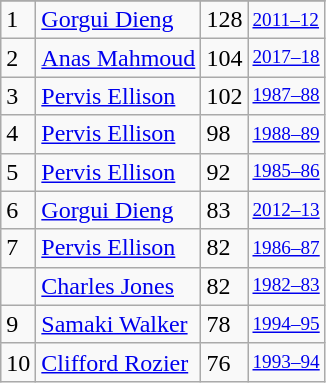<table class="wikitable">
<tr>
</tr>
<tr>
<td>1</td>
<td><a href='#'>Gorgui Dieng</a></td>
<td>128</td>
<td style="font-size:80%;"><a href='#'>2011–12</a></td>
</tr>
<tr>
<td>2</td>
<td><a href='#'>Anas Mahmoud</a></td>
<td>104</td>
<td style="font-size:80%;"><a href='#'>2017–18</a></td>
</tr>
<tr>
<td>3</td>
<td><a href='#'>Pervis Ellison</a></td>
<td>102</td>
<td style="font-size:80%;"><a href='#'>1987–88</a></td>
</tr>
<tr>
<td>4</td>
<td><a href='#'>Pervis Ellison</a></td>
<td>98</td>
<td style="font-size:80%;"><a href='#'>1988–89</a></td>
</tr>
<tr>
<td>5</td>
<td><a href='#'>Pervis Ellison</a></td>
<td>92</td>
<td style="font-size:80%;"><a href='#'>1985–86</a></td>
</tr>
<tr>
<td>6</td>
<td><a href='#'>Gorgui Dieng</a></td>
<td>83</td>
<td style="font-size:80%;"><a href='#'>2012–13</a></td>
</tr>
<tr>
<td>7</td>
<td><a href='#'>Pervis Ellison</a></td>
<td>82</td>
<td style="font-size:80%;"><a href='#'>1986–87</a></td>
</tr>
<tr>
<td></td>
<td><a href='#'>Charles Jones</a></td>
<td>82</td>
<td style="font-size:80%;"><a href='#'>1982–83</a></td>
</tr>
<tr>
<td>9</td>
<td><a href='#'>Samaki Walker</a></td>
<td>78</td>
<td style="font-size:80%;"><a href='#'>1994–95</a></td>
</tr>
<tr>
<td>10</td>
<td><a href='#'>Clifford Rozier</a></td>
<td>76</td>
<td style="font-size:80%;"><a href='#'>1993–94</a></td>
</tr>
</table>
